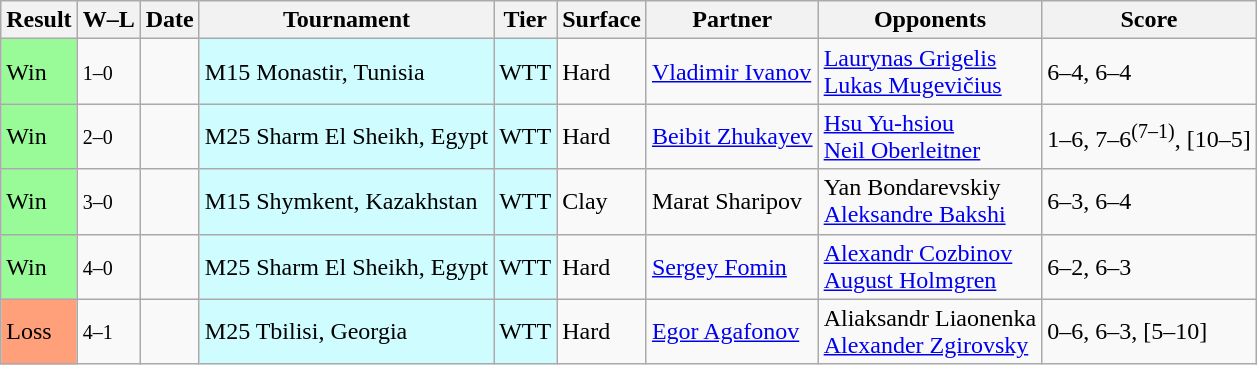<table class="sortable wikitable">
<tr>
<th>Result</th>
<th>W–L</th>
<th>Date</th>
<th>Tournament</th>
<th>Tier</th>
<th>Surface</th>
<th>Partner</th>
<th>Opponents</th>
<th class="unsortable">Score</th>
</tr>
<tr>
<td bgcolor=98fb98>Win</td>
<td><small>1–0</small></td>
<td></td>
<td style="background:#cffcff;">M15 Monastir, Tunisia</td>
<td style="background:#cffcff;">WTT</td>
<td>Hard</td>
<td> <a href='#'>Vladimir Ivanov</a></td>
<td> <a href='#'>Laurynas Grigelis</a> <br>  <a href='#'>Lukas Mugevičius</a></td>
<td>6–4, 6–4</td>
</tr>
<tr>
<td bgcolor=98fb98>Win</td>
<td><small>2–0</small></td>
<td></td>
<td style="background:#cffcff;">M25 Sharm El Sheikh, Egypt</td>
<td style="background:#cffcff;">WTT</td>
<td>Hard</td>
<td> <a href='#'>Beibit Zhukayev</a></td>
<td> <a href='#'>Hsu Yu-hsiou</a> <br>  <a href='#'>Neil Oberleitner</a></td>
<td>1–6, 7–6<sup>(7–1)</sup>, [10–5]</td>
</tr>
<tr>
<td bgcolor=98fb98>Win</td>
<td><small>3–0</small></td>
<td></td>
<td style="background:#cffcff;">M15 Shymkent, Kazakhstan</td>
<td style="background:#cffcff;">WTT</td>
<td>Clay</td>
<td> Marat Sharipov</td>
<td> Yan Bondarevskiy <br> <a href='#'>Aleksandre Bakshi</a></td>
<td>6–3, 6–4</td>
</tr>
<tr>
<td bgcolor=98fb98>Win</td>
<td><small>4–0</small></td>
<td></td>
<td style="background:#cffcff;">M25 Sharm El Sheikh, Egypt</td>
<td style="background:#cffcff;">WTT</td>
<td>Hard</td>
<td> <a href='#'>Sergey Fomin</a></td>
<td> <a href='#'>Alexandr Cozbinov</a><br> <a href='#'>August Holmgren</a></td>
<td>6–2, 6–3</td>
</tr>
<tr>
<td bgcolor=ffa07a>Loss</td>
<td><small>4–1</small></td>
<td></td>
<td style="background:#cffcff;">M25 Tbilisi, Georgia</td>
<td style="background:#cffcff;">WTT</td>
<td>Hard</td>
<td> <a href='#'>Egor Agafonov</a></td>
<td> Aliaksandr Liaonenka <br> <a href='#'>Alexander Zgirovsky</a></td>
<td>0–6, 6–3, [5–10]</td>
</tr>
</table>
